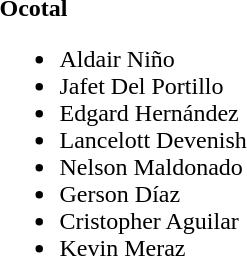<table>
<tr>
<td><strong>Ocotal</strong><br><ul><li> Aldair Niño</li><li> Jafet Del Portillo </li><li> Edgard Hernández</li><li> Lancelott Devenish</li><li> Nelson Maldonado</li><li> Gerson Díaz</li><li> Cristopher Aguilar</li><li> Kevin Meraz</li></ul></td>
</tr>
</table>
